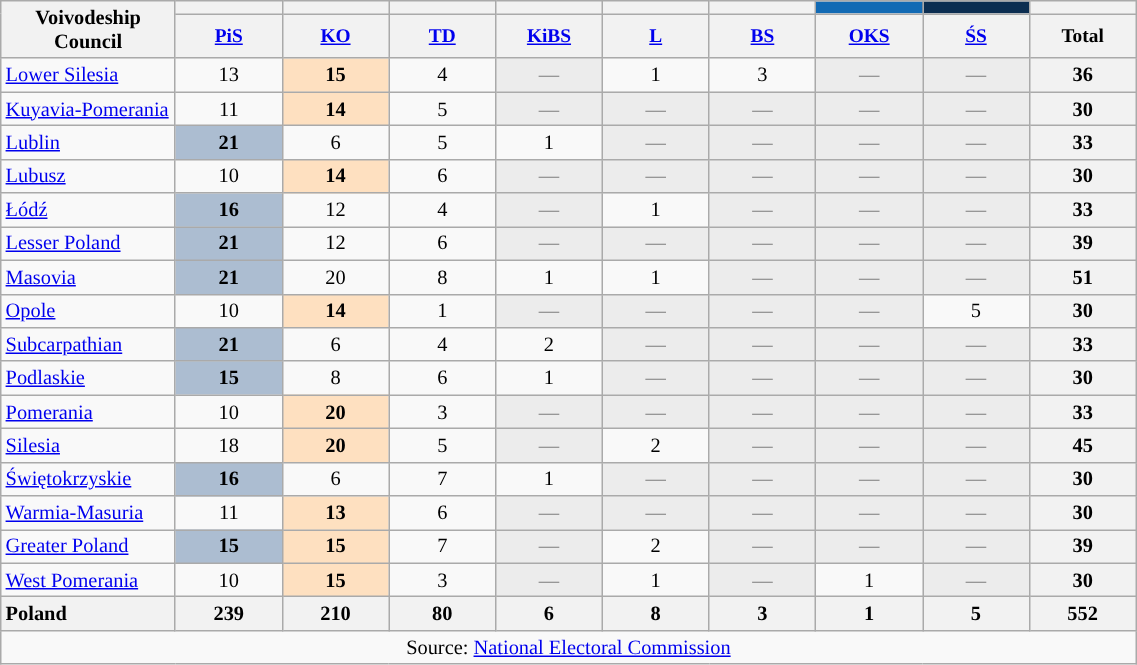<table class="wikitable sortable" style="text-align:center; font-size:85%;">
<tr text-align:center;>
<th style="width:110px;" rowspan="2">Voivodeship<br>Council</th>
<th style="background: "></th>
<th style="background: "></th>
<th style="background: "></th>
<th style="background: "></th>
<th style="background: "></th>
<th style="background: "></th>
<th style="background: #126AB4;"></th>
<th style="background: #0C2E51;"></th>
<th style="background: ;"></th>
</tr>
<tr text-align:center;>
<th style="font-size:95%; width:65px;"><a href='#'>PiS</a></th>
<th style="font-size:95%; width:65px;"><a href='#'>KO</a></th>
<th style="font-size:95%; width:65px;"><a href='#'>TD</a></th>
<th style="font-size:95%; width:65px;"><a href='#'>KiBS</a></th>
<th style="font-size:95%; width:65px;"><a href='#'>L</a></th>
<th style="font-size:95%; width:65px;"><a href='#'>BS</a></th>
<th style="font-size:95%; width:65px;"><a href='#'>OKS</a></th>
<th style="font-size:95%; width:65px;"><a href='#'>ŚS</a></th>
<th style="font-size:95%; width:65px;">Total</th>
</tr>
<tr>
<td style="text-align: left;"><a href='#'>Lower Silesia</a></td>
<td>13</td>
<td style="background: #fee0c0;"><strong>15</strong></td>
<td>4</td>
<td style="background: #ececec; color:gray;">—</td>
<td>1</td>
<td>3</td>
<td style="background: #ececec; color:gray;">—</td>
<td style="background: #ececec; color:gray;">—</td>
<th>36</th>
</tr>
<tr>
<td style="text-align: left;"><a href='#'>Kuyavia-Pomerania</a></td>
<td>11</td>
<td style="background: #fee0c0;"><strong>14</strong></td>
<td>5</td>
<td style="background: #ececec; color:gray;">—</td>
<td style="background: #ececec; color:gray;">—</td>
<td style="background: #ececec; color:gray;">—</td>
<td style="background: #ececec; color:gray;">—</td>
<td style="background: #ececec; color:gray;">—</td>
<th>30</th>
</tr>
<tr>
<td style="text-align: left;"><a href='#'>Lublin</a></td>
<td style="background: #acbdd1;"><strong>21</strong></td>
<td>6</td>
<td>5</td>
<td>1</td>
<td style="background: #ececec; color:gray;">—</td>
<td style="background: #ececec; color:gray;">—</td>
<td style="background: #ececec; color:gray;">—</td>
<td style="background: #ececec; color:gray;">—</td>
<th>33</th>
</tr>
<tr>
<td style="text-align: left;"><a href='#'>Lubusz</a></td>
<td>10</td>
<td style="background: #fee0c0;"><strong>14</strong></td>
<td>6</td>
<td style="background: #ececec; color:gray;">—</td>
<td style="background: #ececec; color:gray;">—</td>
<td style="background: #ececec; color:gray;">—</td>
<td style="background: #ececec; color:gray;">—</td>
<td style="background: #ececec; color:gray;">—</td>
<th>30</th>
</tr>
<tr>
<td style="text-align: left;"><a href='#'>Łódź</a></td>
<td style="background: #acbdd1;"><strong>16</strong></td>
<td>12</td>
<td>4</td>
<td style="background: #ececec; color:gray;">—</td>
<td>1</td>
<td style="background: #ececec; color:gray;">—</td>
<td style="background: #ececec; color:gray;">—</td>
<td style="background: #ececec; color:gray;">—</td>
<th>33</th>
</tr>
<tr>
<td style="text-align: left;"><a href='#'>Lesser Poland</a></td>
<td style="background: #acbdd1;"><strong>21</strong></td>
<td>12</td>
<td>6</td>
<td style="background: #ececec; color:gray;">—</td>
<td style="background: #ececec; color:gray;">—</td>
<td style="background: #ececec; color:gray;">—</td>
<td style="background: #ececec; color:gray;">—</td>
<td style="background: #ececec; color:gray;">—</td>
<th>39</th>
</tr>
<tr>
<td style="text-align: left;"><a href='#'>Masovia</a></td>
<td style="background: #acbdd1;"><strong>21</strong></td>
<td>20</td>
<td>8</td>
<td>1</td>
<td>1</td>
<td style="background: #ececec; color:gray;">—</td>
<td style="background: #ececec; color:gray;">—</td>
<td style="background: #ececec; color:gray;">—</td>
<th>51</th>
</tr>
<tr>
<td style="text-align: left;"><a href='#'>Opole</a></td>
<td>10</td>
<td style="background: #fee0c0;"><strong>14</strong></td>
<td>1</td>
<td style="background: #ececec; color:gray;">—</td>
<td style="background: #ececec; color:gray;">—</td>
<td style="background: #ececec; color:gray;">—</td>
<td style="background: #ececec; color:gray;">—</td>
<td>5</td>
<th>30</th>
</tr>
<tr>
<td style="text-align: left;"><a href='#'>Subcarpathian</a></td>
<td style="background: #acbdd1;"><strong>21</strong></td>
<td>6</td>
<td>4</td>
<td>2</td>
<td style="background: #ececec; color:gray;">—</td>
<td style="background: #ececec; color:gray;">—</td>
<td style="background: #ececec; color:gray;">—</td>
<td style="background: #ececec; color:gray;">—</td>
<th>33</th>
</tr>
<tr>
<td style="text-align: left;"><a href='#'>Podlaskie</a></td>
<td style="background: #acbdd1;"><strong>15</strong></td>
<td>8</td>
<td>6</td>
<td>1</td>
<td style="background: #ececec; color:gray;">—</td>
<td style="background: #ececec; color:gray;">—</td>
<td style="background: #ececec; color:gray;">—</td>
<td style="background: #ececec; color:gray;">—</td>
<th>30</th>
</tr>
<tr>
<td style="text-align: left;"><a href='#'>Pomerania</a></td>
<td>10</td>
<td style="background: #fee0c0;"><strong>20</strong></td>
<td>3</td>
<td style="background: #ececec; color:gray;">—</td>
<td style="background: #ececec; color:gray;">—</td>
<td style="background: #ececec; color:gray;">—</td>
<td style="background: #ececec; color:gray;">—</td>
<td style="background: #ececec; color:gray;">—</td>
<th>33</th>
</tr>
<tr>
<td style="text-align: left;"><a href='#'>Silesia</a></td>
<td>18</td>
<td style="background: #fee0c0;"><strong>20</strong></td>
<td>5</td>
<td style="background: #ececec; color:gray;">—</td>
<td>2</td>
<td style="background: #ececec; color:gray;">—</td>
<td style="background: #ececec; color:gray;">—</td>
<td style="background: #ececec; color:gray;">—</td>
<th>45</th>
</tr>
<tr>
<td style="text-align: left;"><a href='#'>Świętokrzyskie</a></td>
<td style="background: #acbdd1;"><strong>16</strong></td>
<td>6</td>
<td>7</td>
<td>1</td>
<td style="background: #ececec; color:gray;">—</td>
<td style="background: #ececec; color:gray;">—</td>
<td style="background: #ececec; color:gray;">—</td>
<td style="background: #ececec; color:gray;">—</td>
<th>30</th>
</tr>
<tr>
<td style="text-align: left;"><a href='#'>Warmia-Masuria</a></td>
<td>11</td>
<td style="background: #fee0c0;"><strong>13</strong></td>
<td>6</td>
<td style="background: #ececec; color:gray;">—</td>
<td style="background: #ececec; color:gray;">—</td>
<td style="background: #ececec; color:gray;">—</td>
<td style="background: #ececec; color:gray;">—</td>
<td style="background: #ececec; color:gray;">—</td>
<th>30</th>
</tr>
<tr>
<td style="text-align: left;"><a href='#'>Greater Poland</a></td>
<td style="background: #acbdd1;"><strong>15</strong></td>
<td style="background: #fee0c0;"><strong>15</strong></td>
<td>7</td>
<td style="background: #ececec; color:gray;">—</td>
<td>2</td>
<td style="background: #ececec; color:gray;">—</td>
<td style="background: #ececec; color:gray;">—</td>
<td style="background: #ececec; color:gray;">—</td>
<th>39</th>
</tr>
<tr>
<td style="text-align: left;"><a href='#'>West Pomerania</a></td>
<td>10</td>
<td style="background: #fee0c0;"><strong>15</strong></td>
<td>3</td>
<td style="background: #ececec; color:gray;">—</td>
<td>1</td>
<td style="background: #ececec; color:gray;">—</td>
<td>1</td>
<td style="background: #ececec; color:gray;">—</td>
<th>30</th>
</tr>
<tr>
<th style="text-align: left;">Poland</th>
<th>239</th>
<th>210</th>
<th>80</th>
<th>6</th>
<th>8</th>
<th>3</th>
<th>1</th>
<th>5</th>
<th>552</th>
</tr>
<tr>
<td colspan="10" align="center">Source: <a href='#'>National Electoral Commission</a></td>
</tr>
</table>
